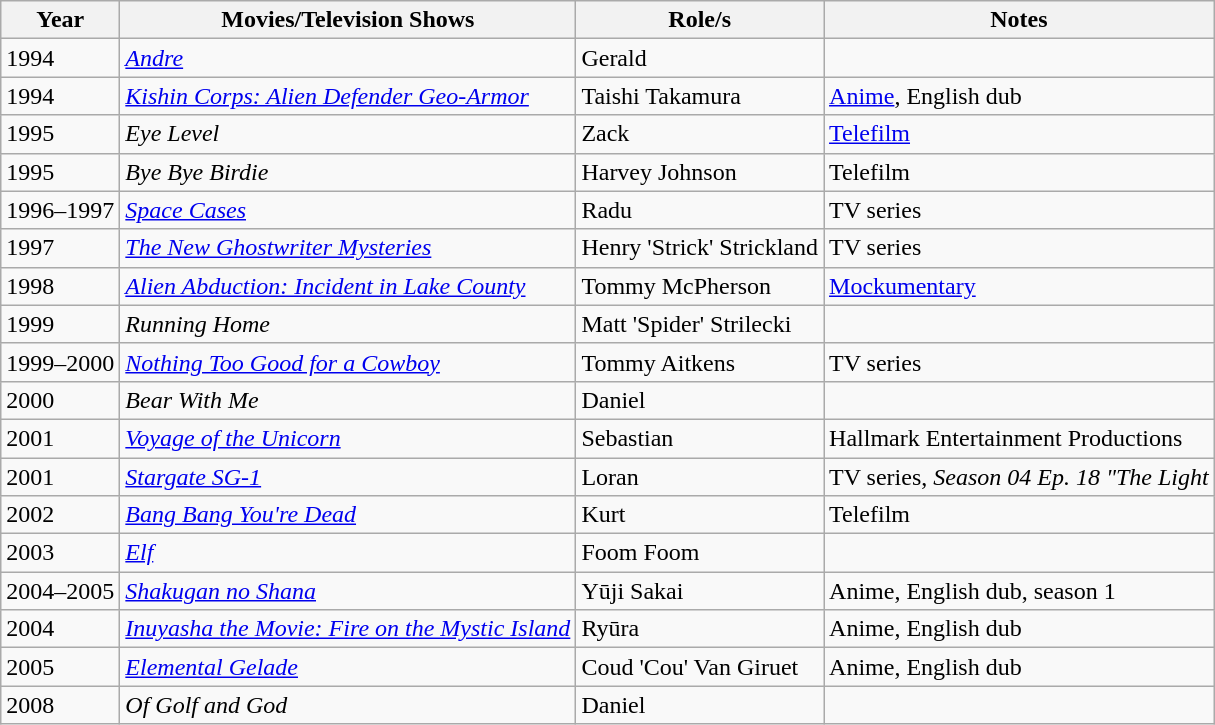<table class="wikitable sortable">
<tr>
<th>Year</th>
<th>Movies/Television Shows</th>
<th>Role/s</th>
<th class="unsortable">Notes</th>
</tr>
<tr>
<td>1994</td>
<td><em><a href='#'>Andre</a></em></td>
<td>Gerald</td>
<td></td>
</tr>
<tr>
<td>1994</td>
<td><em><a href='#'>Kishin Corps: Alien Defender Geo-Armor</a></em></td>
<td>Taishi Takamura</td>
<td><a href='#'>Anime</a>, English dub</td>
</tr>
<tr>
<td>1995</td>
<td><em>Eye Level</em></td>
<td>Zack</td>
<td><a href='#'>Telefilm</a></td>
</tr>
<tr>
<td>1995</td>
<td><em>Bye Bye Birdie</em></td>
<td>Harvey Johnson</td>
<td>Telefilm</td>
</tr>
<tr>
<td>1996–1997</td>
<td><em><a href='#'>Space Cases</a></em></td>
<td>Radu</td>
<td>TV series</td>
</tr>
<tr>
<td>1997</td>
<td data-sort-value="New Ghostwriter Mysteries, The"><em><a href='#'>The New Ghostwriter Mysteries</a></em></td>
<td>Henry 'Strick' Strickland</td>
<td>TV series</td>
</tr>
<tr>
<td>1998</td>
<td><em><a href='#'>Alien Abduction: Incident in Lake County</a></em></td>
<td>Tommy McPherson</td>
<td><a href='#'>Mockumentary</a></td>
</tr>
<tr>
<td>1999</td>
<td><em>Running Home</em></td>
<td>Matt 'Spider' Strilecki</td>
<td></td>
</tr>
<tr>
<td>1999–2000</td>
<td><em><a href='#'>Nothing Too Good for a Cowboy</a></em></td>
<td>Tommy Aitkens</td>
<td>TV series</td>
</tr>
<tr>
<td>2000</td>
<td><em>Bear With Me</em></td>
<td>Daniel</td>
<td></td>
</tr>
<tr>
<td>2001</td>
<td><em><a href='#'>Voyage of the Unicorn</a></em></td>
<td>Sebastian</td>
<td>Hallmark Entertainment Productions</td>
</tr>
<tr>
<td>2001</td>
<td><em><a href='#'>Stargate SG-1</a></em></td>
<td>Loran</td>
<td>TV series, <em>Season 04 Ep. 18 "The Light</em></td>
</tr>
<tr>
<td>2002</td>
<td><em><a href='#'>Bang Bang You're Dead</a></em></td>
<td>Kurt</td>
<td>Telefilm</td>
</tr>
<tr>
<td>2003</td>
<td><em><a href='#'>Elf</a></em></td>
<td>Foom Foom</td>
<td></td>
</tr>
<tr>
<td>2004–2005</td>
<td><em><a href='#'>Shakugan no Shana</a></em></td>
<td>Yūji Sakai</td>
<td>Anime, English dub, season 1</td>
</tr>
<tr>
<td>2004</td>
<td><em><a href='#'>Inuyasha the Movie: Fire on the Mystic Island</a></em></td>
<td>Ryūra</td>
<td>Anime, English dub</td>
</tr>
<tr>
<td>2005</td>
<td><em><a href='#'>Elemental Gelade</a></em></td>
<td>Coud 'Cou' Van Giruet</td>
<td>Anime, English dub</td>
</tr>
<tr>
<td>2008</td>
<td><em>Of Golf and God</em></td>
<td>Daniel</td>
<td></td>
</tr>
</table>
